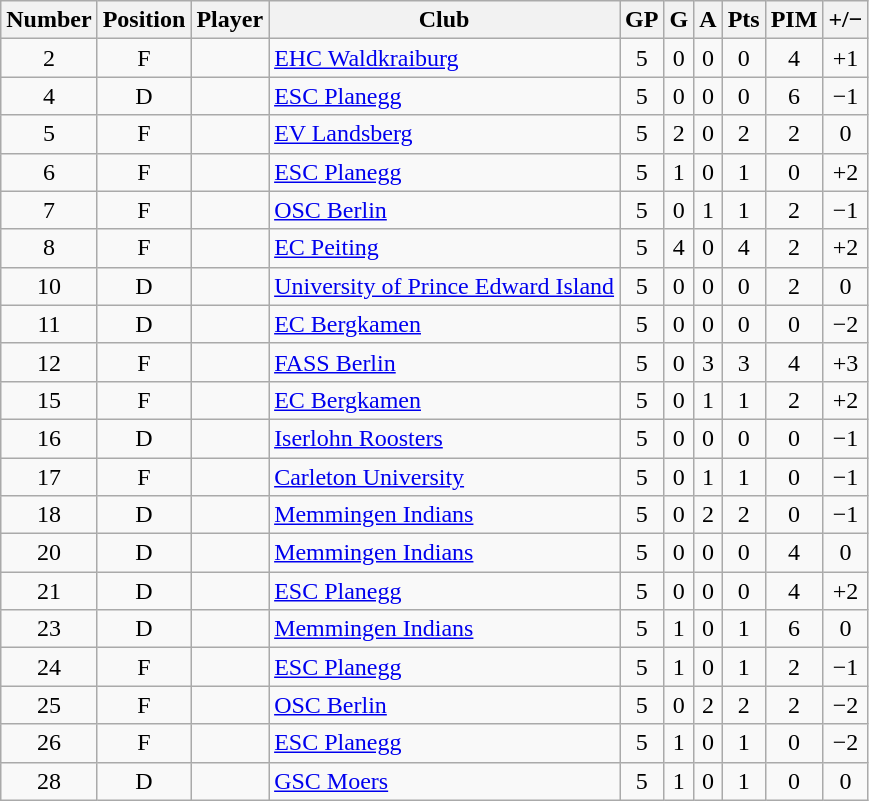<table class="wikitable sortable" style="text-align: center;">
<tr>
<th>Number</th>
<th>Position</th>
<th>Player</th>
<th>Club</th>
<th>GP</th>
<th>G</th>
<th>A</th>
<th>Pts</th>
<th>PIM</th>
<th>+/−</th>
</tr>
<tr>
<td>2</td>
<td>F</td>
<td align=left></td>
<td align=left> <a href='#'>EHC Waldkraiburg</a></td>
<td>5</td>
<td>0</td>
<td>0</td>
<td>0</td>
<td>4</td>
<td>+1</td>
</tr>
<tr>
<td>4</td>
<td>D</td>
<td align=left></td>
<td align=left> <a href='#'>ESC Planegg</a></td>
<td>5</td>
<td>0</td>
<td>0</td>
<td>0</td>
<td>6</td>
<td>−1</td>
</tr>
<tr>
<td>5</td>
<td>F</td>
<td align=left></td>
<td align=left> <a href='#'>EV Landsberg</a></td>
<td>5</td>
<td>2</td>
<td>0</td>
<td>2</td>
<td>2</td>
<td>0</td>
</tr>
<tr>
<td>6</td>
<td>F</td>
<td align=left></td>
<td align=left> <a href='#'>ESC Planegg</a></td>
<td>5</td>
<td>1</td>
<td>0</td>
<td>1</td>
<td>0</td>
<td>+2</td>
</tr>
<tr>
<td>7</td>
<td>F</td>
<td align=left></td>
<td align=left> <a href='#'>OSC Berlin</a></td>
<td>5</td>
<td>0</td>
<td>1</td>
<td>1</td>
<td>2</td>
<td>−1</td>
</tr>
<tr>
<td>8</td>
<td>F</td>
<td align=left></td>
<td align=left> <a href='#'>EC Peiting</a></td>
<td>5</td>
<td>4</td>
<td>0</td>
<td>4</td>
<td>2</td>
<td>+2</td>
</tr>
<tr>
<td>10</td>
<td>D</td>
<td align=left></td>
<td align=left> <a href='#'>University of Prince Edward Island</a></td>
<td>5</td>
<td>0</td>
<td>0</td>
<td>0</td>
<td>2</td>
<td>0</td>
</tr>
<tr>
<td>11</td>
<td>D</td>
<td align=left></td>
<td align=left> <a href='#'>EC Bergkamen</a></td>
<td>5</td>
<td>0</td>
<td>0</td>
<td>0</td>
<td>0</td>
<td>−2</td>
</tr>
<tr>
<td>12</td>
<td>F</td>
<td align=left></td>
<td align=left> <a href='#'>FASS Berlin</a></td>
<td>5</td>
<td>0</td>
<td>3</td>
<td>3</td>
<td>4</td>
<td>+3</td>
</tr>
<tr>
<td>15</td>
<td>F</td>
<td align=left></td>
<td align=left> <a href='#'>EC Bergkamen</a></td>
<td>5</td>
<td>0</td>
<td>1</td>
<td>1</td>
<td>2</td>
<td>+2</td>
</tr>
<tr>
<td>16</td>
<td>D</td>
<td align=left></td>
<td align=left> <a href='#'>Iserlohn Roosters</a></td>
<td>5</td>
<td>0</td>
<td>0</td>
<td>0</td>
<td>0</td>
<td>−1</td>
</tr>
<tr>
<td>17</td>
<td>F</td>
<td align=left></td>
<td align=left> <a href='#'>Carleton University</a></td>
<td>5</td>
<td>0</td>
<td>1</td>
<td>1</td>
<td>0</td>
<td>−1</td>
</tr>
<tr>
<td>18</td>
<td>D</td>
<td align=left></td>
<td align=left> <a href='#'>Memmingen Indians</a></td>
<td>5</td>
<td>0</td>
<td>2</td>
<td>2</td>
<td>0</td>
<td>−1</td>
</tr>
<tr>
<td>20</td>
<td>D</td>
<td align=left></td>
<td align=left> <a href='#'>Memmingen Indians</a></td>
<td>5</td>
<td>0</td>
<td>0</td>
<td>0</td>
<td>4</td>
<td>0</td>
</tr>
<tr>
<td>21</td>
<td>D</td>
<td align=left></td>
<td align=left> <a href='#'>ESC Planegg</a></td>
<td>5</td>
<td>0</td>
<td>0</td>
<td>0</td>
<td>4</td>
<td>+2</td>
</tr>
<tr>
<td>23</td>
<td>D</td>
<td align=left></td>
<td align=left> <a href='#'>Memmingen Indians</a></td>
<td>5</td>
<td>1</td>
<td>0</td>
<td>1</td>
<td>6</td>
<td>0</td>
</tr>
<tr>
<td>24</td>
<td>F</td>
<td align=left></td>
<td align=left> <a href='#'>ESC Planegg</a></td>
<td>5</td>
<td>1</td>
<td>0</td>
<td>1</td>
<td>2</td>
<td>−1</td>
</tr>
<tr>
<td>25</td>
<td>F</td>
<td align=left></td>
<td align=left> <a href='#'>OSC Berlin</a></td>
<td>5</td>
<td>0</td>
<td>2</td>
<td>2</td>
<td>2</td>
<td>−2</td>
</tr>
<tr>
<td>26</td>
<td>F</td>
<td align=left></td>
<td align=left> <a href='#'>ESC Planegg</a></td>
<td>5</td>
<td>1</td>
<td>0</td>
<td>1</td>
<td>0</td>
<td>−2</td>
</tr>
<tr>
<td>28</td>
<td>D</td>
<td align=left></td>
<td align=left> <a href='#'>GSC Moers</a></td>
<td>5</td>
<td>1</td>
<td>0</td>
<td>1</td>
<td>0</td>
<td>0</td>
</tr>
</table>
